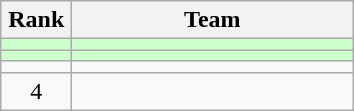<table class="wikitable" style="text-align: center;">
<tr>
<th width=40>Rank</th>
<th width=180>Team</th>
</tr>
<tr bgcolor="#ccffcc">
<td></td>
<td align="left"></td>
</tr>
<tr bgcolor="#ccffcc">
<td></td>
<td align="left"></td>
</tr>
<tr>
<td></td>
<td align="left"></td>
</tr>
<tr>
<td>4</td>
<td align="left"></td>
</tr>
</table>
